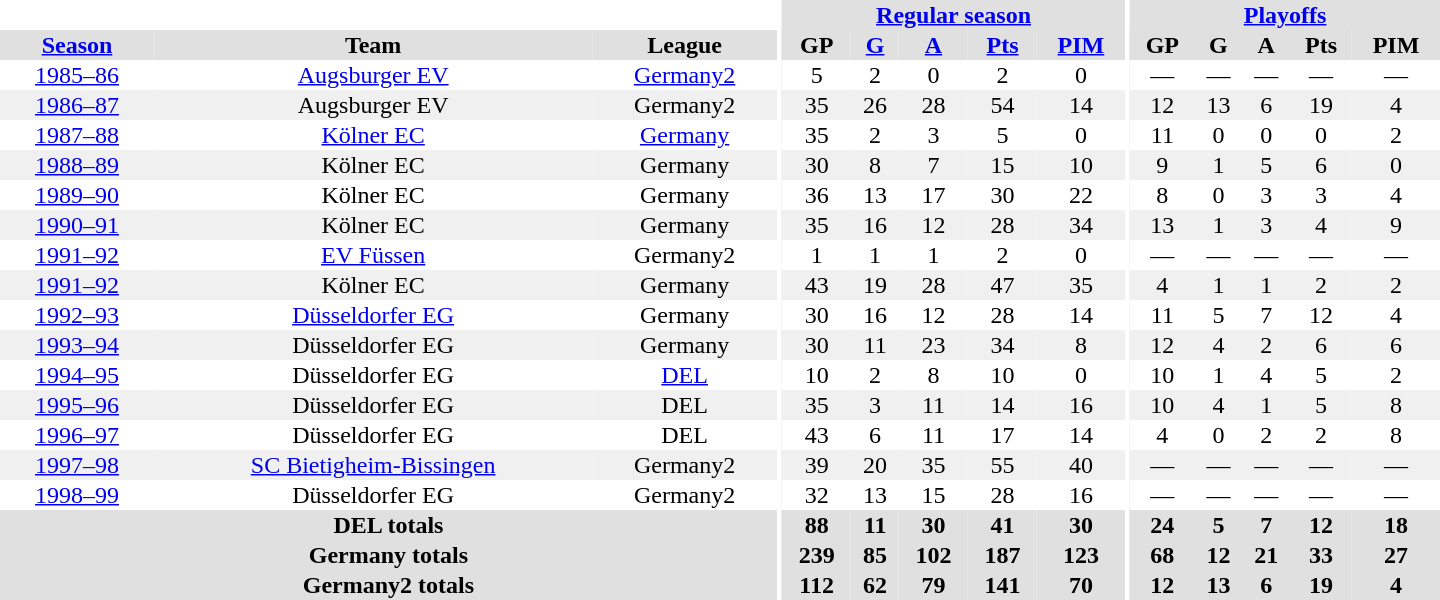<table border="0" cellpadding="1" cellspacing="0" style="text-align:center; width:60em">
<tr bgcolor="#e0e0e0">
<th colspan="3" bgcolor="#ffffff"></th>
<th rowspan="99" bgcolor="#ffffff"></th>
<th colspan="5"><a href='#'>Regular season</a></th>
<th rowspan="99" bgcolor="#ffffff"></th>
<th colspan="5"><a href='#'>Playoffs</a></th>
</tr>
<tr bgcolor="#e0e0e0">
<th><a href='#'>Season</a></th>
<th>Team</th>
<th>League</th>
<th>GP</th>
<th><a href='#'>G</a></th>
<th><a href='#'>A</a></th>
<th><a href='#'>Pts</a></th>
<th><a href='#'>PIM</a></th>
<th>GP</th>
<th>G</th>
<th>A</th>
<th>Pts</th>
<th>PIM</th>
</tr>
<tr>
<td><a href='#'>1985–86</a></td>
<td><a href='#'>Augsburger EV</a></td>
<td><a href='#'>Germany2</a></td>
<td>5</td>
<td>2</td>
<td>0</td>
<td>2</td>
<td>0</td>
<td>—</td>
<td>—</td>
<td>—</td>
<td>—</td>
<td>—</td>
</tr>
<tr bgcolor="#f0f0f0">
<td><a href='#'>1986–87</a></td>
<td>Augsburger EV</td>
<td>Germany2</td>
<td>35</td>
<td>26</td>
<td>28</td>
<td>54</td>
<td>14</td>
<td>12</td>
<td>13</td>
<td>6</td>
<td>19</td>
<td>4</td>
</tr>
<tr>
<td><a href='#'>1987–88</a></td>
<td><a href='#'>Kölner EC</a></td>
<td><a href='#'>Germany</a></td>
<td>35</td>
<td>2</td>
<td>3</td>
<td>5</td>
<td>0</td>
<td>11</td>
<td>0</td>
<td>0</td>
<td>0</td>
<td>2</td>
</tr>
<tr bgcolor="#f0f0f0">
<td><a href='#'>1988–89</a></td>
<td>Kölner EC</td>
<td>Germany</td>
<td>30</td>
<td>8</td>
<td>7</td>
<td>15</td>
<td>10</td>
<td>9</td>
<td>1</td>
<td>5</td>
<td>6</td>
<td>0</td>
</tr>
<tr>
<td><a href='#'>1989–90</a></td>
<td>Kölner EC</td>
<td>Germany</td>
<td>36</td>
<td>13</td>
<td>17</td>
<td>30</td>
<td>22</td>
<td>8</td>
<td>0</td>
<td>3</td>
<td>3</td>
<td>4</td>
</tr>
<tr bgcolor="#f0f0f0">
<td><a href='#'>1990–91</a></td>
<td>Kölner EC</td>
<td>Germany</td>
<td>35</td>
<td>16</td>
<td>12</td>
<td>28</td>
<td>34</td>
<td>13</td>
<td>1</td>
<td>3</td>
<td>4</td>
<td>9</td>
</tr>
<tr>
<td><a href='#'>1991–92</a></td>
<td><a href='#'>EV Füssen</a></td>
<td>Germany2</td>
<td>1</td>
<td>1</td>
<td>1</td>
<td>2</td>
<td>0</td>
<td>—</td>
<td>—</td>
<td>—</td>
<td>—</td>
<td>—</td>
</tr>
<tr bgcolor="#f0f0f0">
<td><a href='#'>1991–92</a></td>
<td>Kölner EC</td>
<td>Germany</td>
<td>43</td>
<td>19</td>
<td>28</td>
<td>47</td>
<td>35</td>
<td>4</td>
<td>1</td>
<td>1</td>
<td>2</td>
<td>2</td>
</tr>
<tr>
<td><a href='#'>1992–93</a></td>
<td><a href='#'>Düsseldorfer EG</a></td>
<td>Germany</td>
<td>30</td>
<td>16</td>
<td>12</td>
<td>28</td>
<td>14</td>
<td>11</td>
<td>5</td>
<td>7</td>
<td>12</td>
<td>4</td>
</tr>
<tr bgcolor="#f0f0f0">
<td><a href='#'>1993–94</a></td>
<td>Düsseldorfer EG</td>
<td>Germany</td>
<td>30</td>
<td>11</td>
<td>23</td>
<td>34</td>
<td>8</td>
<td>12</td>
<td>4</td>
<td>2</td>
<td>6</td>
<td>6</td>
</tr>
<tr>
<td><a href='#'>1994–95</a></td>
<td>Düsseldorfer EG</td>
<td><a href='#'>DEL</a></td>
<td>10</td>
<td>2</td>
<td>8</td>
<td>10</td>
<td>0</td>
<td>10</td>
<td>1</td>
<td>4</td>
<td>5</td>
<td>2</td>
</tr>
<tr bgcolor="#f0f0f0">
<td><a href='#'>1995–96</a></td>
<td>Düsseldorfer EG</td>
<td>DEL</td>
<td>35</td>
<td>3</td>
<td>11</td>
<td>14</td>
<td>16</td>
<td>10</td>
<td>4</td>
<td>1</td>
<td>5</td>
<td>8</td>
</tr>
<tr>
<td><a href='#'>1996–97</a></td>
<td>Düsseldorfer EG</td>
<td>DEL</td>
<td>43</td>
<td>6</td>
<td>11</td>
<td>17</td>
<td>14</td>
<td>4</td>
<td>0</td>
<td>2</td>
<td>2</td>
<td>8</td>
</tr>
<tr bgcolor="#f0f0f0">
<td><a href='#'>1997–98</a></td>
<td><a href='#'>SC Bietigheim-Bissingen</a></td>
<td>Germany2</td>
<td>39</td>
<td>20</td>
<td>35</td>
<td>55</td>
<td>40</td>
<td>—</td>
<td>—</td>
<td>—</td>
<td>—</td>
<td>—</td>
</tr>
<tr>
<td><a href='#'>1998–99</a></td>
<td>Düsseldorfer EG</td>
<td>Germany2</td>
<td>32</td>
<td>13</td>
<td>15</td>
<td>28</td>
<td>16</td>
<td>—</td>
<td>—</td>
<td>—</td>
<td>—</td>
<td>—</td>
</tr>
<tr>
</tr>
<tr ALIGN="center" bgcolor="#e0e0e0">
<th colspan="3">DEL totals</th>
<th ALIGN="center">88</th>
<th ALIGN="center">11</th>
<th ALIGN="center">30</th>
<th ALIGN="center">41</th>
<th ALIGN="center">30</th>
<th ALIGN="center">24</th>
<th ALIGN="center">5</th>
<th ALIGN="center">7</th>
<th ALIGN="center">12</th>
<th ALIGN="center">18</th>
</tr>
<tr>
</tr>
<tr ALIGN="center" bgcolor="#e0e0e0">
<th colspan="3">Germany totals</th>
<th ALIGN="center">239</th>
<th ALIGN="center">85</th>
<th ALIGN="center">102</th>
<th ALIGN="center">187</th>
<th ALIGN="center">123</th>
<th ALIGN="center">68</th>
<th ALIGN="center">12</th>
<th ALIGN="center">21</th>
<th ALIGN="center">33</th>
<th ALIGN="center">27</th>
</tr>
<tr>
</tr>
<tr ALIGN="center" bgcolor="#e0e0e0">
<th colspan="3">Germany2 totals</th>
<th ALIGN="center">112</th>
<th ALIGN="center">62</th>
<th ALIGN="center">79</th>
<th ALIGN="center">141</th>
<th ALIGN="center">70</th>
<th ALIGN="center">12</th>
<th ALIGN="center">13</th>
<th ALIGN="center">6</th>
<th ALIGN="center">19</th>
<th ALIGN="center">4</th>
</tr>
</table>
